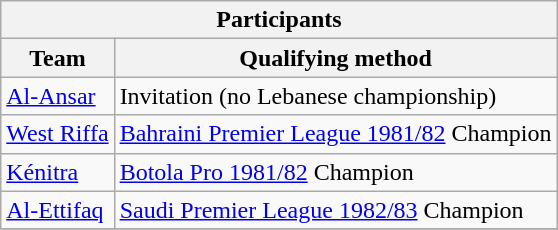<table class="wikitable">
<tr>
<th colspan=4>Participants</th>
</tr>
<tr>
<th>Team</th>
<th>Qualifying method</th>
</tr>
<tr>
<td> <a href='#'>Al-Ansar</a></td>
<td>Invitation (no Lebanese championship)</td>
</tr>
<tr>
<td> <a href='#'>West Riffa</a></td>
<td><a href='#'>Bahraini Premier League 1981/82</a> Champion</td>
</tr>
<tr>
<td> <a href='#'>Kénitra</a></td>
<td><a href='#'>Botola Pro 1981/82</a> Champion</td>
</tr>
<tr>
<td> <a href='#'>Al-Ettifaq</a></td>
<td><a href='#'>Saudi Premier League 1982/83</a> Champion</td>
</tr>
<tr>
</tr>
</table>
